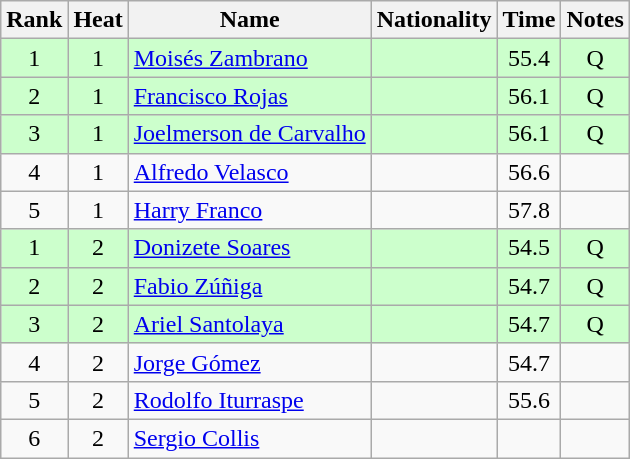<table class="wikitable sortable" style="text-align:center">
<tr>
<th>Rank</th>
<th>Heat</th>
<th>Name</th>
<th>Nationality</th>
<th>Time</th>
<th>Notes</th>
</tr>
<tr bgcolor=ccffcc>
<td>1</td>
<td>1</td>
<td align=left><a href='#'>Moisés Zambrano</a></td>
<td align=left></td>
<td>55.4</td>
<td>Q</td>
</tr>
<tr bgcolor=ccffcc>
<td>2</td>
<td>1</td>
<td align=left><a href='#'>Francisco Rojas</a></td>
<td align=left></td>
<td>56.1</td>
<td>Q</td>
</tr>
<tr bgcolor=ccffcc>
<td>3</td>
<td>1</td>
<td align=left><a href='#'>Joelmerson de Carvalho</a></td>
<td align=left></td>
<td>56.1</td>
<td>Q</td>
</tr>
<tr>
<td>4</td>
<td>1</td>
<td align=left><a href='#'>Alfredo Velasco</a></td>
<td align=left></td>
<td>56.6</td>
<td></td>
</tr>
<tr>
<td>5</td>
<td>1</td>
<td align=left><a href='#'>Harry Franco</a></td>
<td align=left></td>
<td>57.8</td>
<td></td>
</tr>
<tr bgcolor=ccffcc>
<td>1</td>
<td>2</td>
<td align=left><a href='#'>Donizete Soares</a></td>
<td align=left></td>
<td>54.5</td>
<td>Q</td>
</tr>
<tr bgcolor=ccffcc>
<td>2</td>
<td>2</td>
<td align=left><a href='#'>Fabio Zúñiga</a></td>
<td align=left></td>
<td>54.7</td>
<td>Q</td>
</tr>
<tr bgcolor=ccffcc>
<td>3</td>
<td>2</td>
<td align=left><a href='#'>Ariel Santolaya</a></td>
<td align=left></td>
<td>54.7</td>
<td>Q</td>
</tr>
<tr>
<td>4</td>
<td>2</td>
<td align=left><a href='#'>Jorge Gómez</a></td>
<td align=left></td>
<td>54.7</td>
<td></td>
</tr>
<tr>
<td>5</td>
<td>2</td>
<td align=left><a href='#'>Rodolfo Iturraspe</a></td>
<td align=left></td>
<td>55.6</td>
<td></td>
</tr>
<tr>
<td>6</td>
<td>2</td>
<td align=left><a href='#'>Sergio Collis</a></td>
<td align=left></td>
<td></td>
<td></td>
</tr>
</table>
